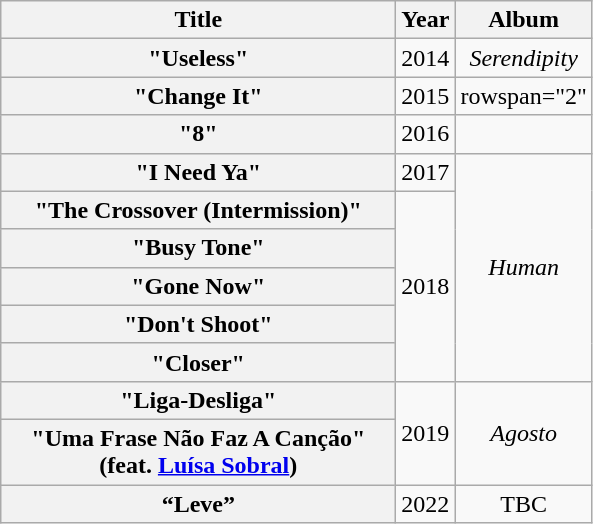<table class="wikitable plainrowheaders" style="text-align:center;">
<tr>
<th scope="col" style="width:16em;">Title</th>
<th scope="col" style="width:1em;">Year</th>
<th scope="col">Album</th>
</tr>
<tr>
<th scope="row">"Useless"</th>
<td>2014</td>
<td><em>Serendipity</em></td>
</tr>
<tr>
<th scope="row">"Change It"</th>
<td>2015</td>
<td>rowspan="2" </td>
</tr>
<tr>
<th scope="row">"8"</th>
<td>2016</td>
</tr>
<tr>
<th scope="row">"I Need Ya"</th>
<td>2017</td>
<td rowspan="6"><em>Human</em></td>
</tr>
<tr>
<th scope="row">"The Crossover (Intermission)"</th>
<td rowspan="5">2018</td>
</tr>
<tr>
<th scope="row">"Busy Tone"</th>
</tr>
<tr>
<th scope="row">"Gone Now"</th>
</tr>
<tr>
<th scope="row">"Don't Shoot"</th>
</tr>
<tr>
<th scope="row">"Closer"</th>
</tr>
<tr>
<th scope="row">"Liga-Desliga"</th>
<td rowspan="2">2019</td>
<td rowspan="2"><em>Agosto</em></td>
</tr>
<tr>
<th scope="row">"Uma Frase Não Faz A Canção"<br><span>(feat. <a href='#'>Luísa Sobral</a>)</span></th>
</tr>
<tr>
<th>“Leve”</th>
<td>2022</td>
<td>TBC</td>
</tr>
</table>
